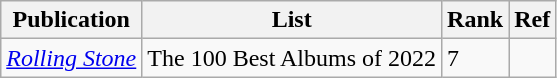<table class="wikitable">
<tr>
<th>Publication</th>
<th>List</th>
<th>Rank</th>
<th>Ref</th>
</tr>
<tr>
<td><em><a href='#'>Rolling Stone</a></em></td>
<td>The 100 Best Albums of 2022</td>
<td>7</td>
<td></td>
</tr>
</table>
